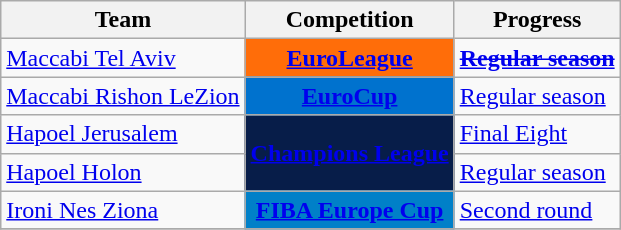<table class="wikitable sortable">
<tr>
<th>Team</th>
<th>Competition</th>
<th>Progress</th>
</tr>
<tr>
<td><a href='#'>Maccabi Tel Aviv</a></td>
<td style="background:#ff6d09;color:#ffffff;text-align:center"><strong><a href='#'><span>EuroLeague</span></a></strong></td>
<td><a href='#'><s><strong>Regular season</strong></s></a></td>
</tr>
<tr>
<td><a href='#'>Maccabi Rishon LeZion</a></td>
<td style="background-color:#0072CE;color:white;text-align:center"><strong><a href='#'><span>EuroCup</span></a></strong></td>
<td><a href='#'>Regular season</a></td>
</tr>
<tr>
<td><a href='#'>Hapoel Jerusalem</a></td>
<td rowspan="2" style="background-color:#071D49;color:#D0D3D4;text-align:center"><strong><a href='#'><span>Champions League</span></a></strong></td>
<td><a href='#'>Final Eight</a></td>
</tr>
<tr>
<td><a href='#'>Hapoel Holon</a></td>
<td><a href='#'>Regular season</a></td>
</tr>
<tr>
<td><a href='#'>Ironi Nes Ziona</a></td>
<td style="background-color:#0080C8;color:#D0D3D4;text-align:center"><strong><a href='#'><span>FIBA Europe Cup</span></a></strong></td>
<td><a href='#'>Second round</a></td>
</tr>
<tr>
</tr>
</table>
